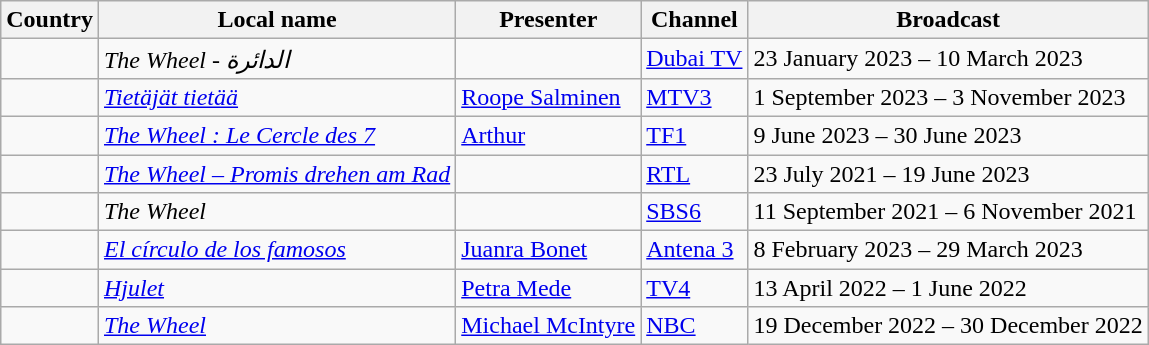<table class="wikitable">
<tr>
<th>Country</th>
<th>Local name</th>
<th>Presenter</th>
<th>Channel</th>
<th>Broadcast</th>
</tr>
<tr>
<td></td>
<td><em>The Wheel - الدائرة</em></td>
<td></td>
<td><a href='#'>Dubai TV</a></td>
<td>23 January 2023 – 10 March 2023</td>
</tr>
<tr>
<td></td>
<td><em><a href='#'>Tietäjät tietää</a></em></td>
<td><a href='#'>Roope Salminen</a></td>
<td><a href='#'>MTV3</a></td>
<td>1 September 2023 – 3 November 2023</td>
</tr>
<tr>
<td></td>
<td><em><a href='#'>The Wheel : Le Cercle des 7</a></em></td>
<td><a href='#'>Arthur</a></td>
<td><a href='#'>TF1</a></td>
<td>9 June 2023 – 30 June 2023</td>
</tr>
<tr>
<td></td>
<td><em><a href='#'>The Wheel – Promis drehen am Rad</a></em></td>
<td></td>
<td><a href='#'>RTL</a></td>
<td>23 July 2021 – 19 June 2023</td>
</tr>
<tr>
<td></td>
<td><em>The Wheel</em></td>
<td></td>
<td><a href='#'>SBS6</a></td>
<td>11 September 2021 – 6 November 2021</td>
</tr>
<tr>
<td></td>
<td><em><a href='#'>El círculo de los famosos</a></em></td>
<td><a href='#'>Juanra Bonet</a></td>
<td><a href='#'>Antena 3</a></td>
<td>8 February 2023 – 29 March 2023</td>
</tr>
<tr>
<td></td>
<td><em><a href='#'>Hjulet</a></em></td>
<td><a href='#'>Petra Mede</a></td>
<td><a href='#'>TV4</a></td>
<td>13 April 2022 – 1 June 2022</td>
</tr>
<tr>
<td></td>
<td><em><a href='#'>The Wheel</a></em></td>
<td><a href='#'>Michael McIntyre</a></td>
<td><a href='#'>NBC</a></td>
<td>19 December 2022 – 30 December 2022</td>
</tr>
</table>
